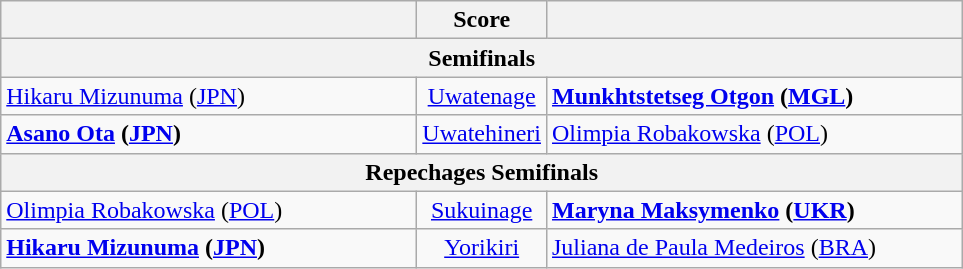<table class="wikitable" style="text-align: left; ">
<tr>
<th align="right" width="270"></th>
<th width="65">Score</th>
<th align="left" width="270"></th>
</tr>
<tr>
<th colspan=3>Semifinals</th>
</tr>
<tr>
<td> <a href='#'>Hikaru Mizunuma</a> (<a href='#'>JPN</a>)</td>
<td align="center"><a href='#'>Uwatenage</a></td>
<td><strong> <a href='#'>Munkhtstetseg Otgon</a> (<a href='#'>MGL</a>)</strong></td>
</tr>
<tr>
<td> <strong><a href='#'>Asano Ota</a> (<a href='#'>JPN</a>)</strong></td>
<td align="center"><a href='#'>Uwatehineri</a></td>
<td> <a href='#'>Olimpia Robakowska</a> (<a href='#'>POL</a>)</td>
</tr>
<tr>
<th colspan=3>Repechages Semifinals</th>
</tr>
<tr>
<td> <a href='#'>Olimpia Robakowska</a> (<a href='#'>POL</a>)</td>
<td align="center"><a href='#'>Sukuinage</a></td>
<td> <strong><a href='#'>Maryna Maksymenko</a> (<a href='#'>UKR</a>)</strong></td>
</tr>
<tr>
<td><strong> <a href='#'>Hikaru Mizunuma</a> (<a href='#'>JPN</a>)</strong></td>
<td align="center"><a href='#'>Yorikiri</a></td>
<td> <a href='#'>Juliana de Paula Medeiros</a> (<a href='#'>BRA</a>)</td>
</tr>
</table>
